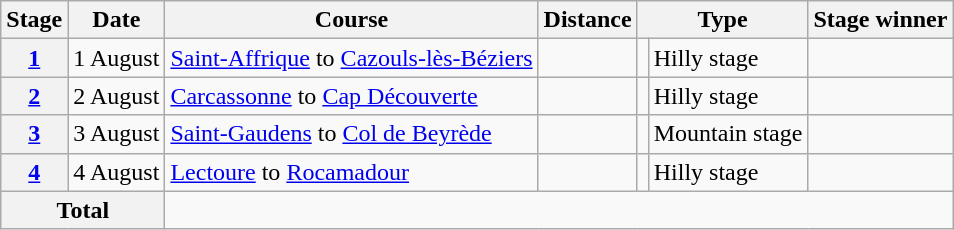<table class="wikitable">
<tr>
<th scope="col">Stage</th>
<th scope="col">Date</th>
<th scope="col">Course</th>
<th scope="col">Distance</th>
<th scope="col" colspan="2">Type</th>
<th scope="col">Stage winner</th>
</tr>
<tr>
<th scope="row" style="text-align:center;"><a href='#'>1</a></th>
<td style="text-align:center;">1 August</td>
<td><a href='#'>Saint-Affrique</a> to <a href='#'>Cazouls-lès-Béziers</a></td>
<td style="text-align:center;"></td>
<td></td>
<td>Hilly stage</td>
<td></td>
</tr>
<tr>
<th scope="row" style="text-align:center;"><a href='#'>2</a></th>
<td style="text-align:center;">2 August</td>
<td><a href='#'>Carcassonne</a> to <a href='#'>Cap Découverte</a></td>
<td style="text-align:center;"></td>
<td></td>
<td>Hilly stage</td>
<td></td>
</tr>
<tr>
<th scope="row" style="text-align:center;"><a href='#'>3</a></th>
<td style="text-align:center;">3 August</td>
<td><a href='#'>Saint-Gaudens</a> to <a href='#'>Col de Beyrède</a></td>
<td style="text-align:center;"></td>
<td></td>
<td>Mountain stage</td>
<td></td>
</tr>
<tr>
<th scope="row" style="text-align:center;"><a href='#'>4</a></th>
<td style="text-align:center;">4 August</td>
<td><a href='#'>Lectoure</a> to <a href='#'>Rocamadour</a></td>
<td style="text-align:center;"></td>
<td></td>
<td>Hilly stage</td>
<td></td>
</tr>
<tr>
<th colspan="2">Total</th>
<td colspan="5" style="text-align:center;"></td>
</tr>
</table>
